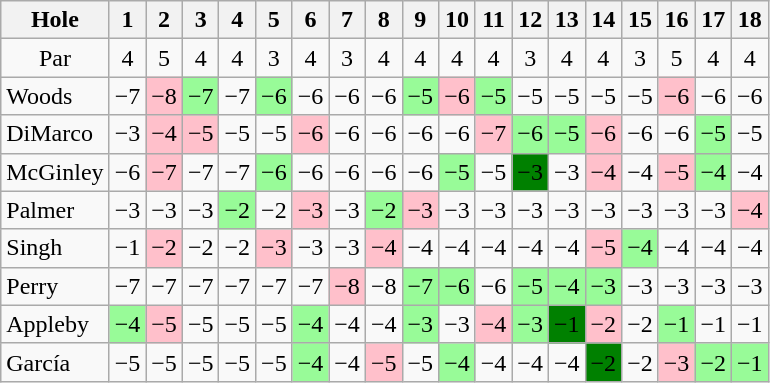<table class="wikitable" style="text-align:center">
<tr>
<th>Hole</th>
<th>1</th>
<th>2</th>
<th>3</th>
<th>4</th>
<th>5</th>
<th>6</th>
<th>7</th>
<th>8</th>
<th>9</th>
<th>10</th>
<th>11</th>
<th>12</th>
<th>13</th>
<th>14</th>
<th>15</th>
<th>16</th>
<th>17</th>
<th>18</th>
</tr>
<tr>
<td>Par</td>
<td>4</td>
<td>5</td>
<td>4</td>
<td>4</td>
<td>3</td>
<td>4</td>
<td>3</td>
<td>4</td>
<td>4</td>
<td>4</td>
<td>4</td>
<td>3</td>
<td>4</td>
<td>4</td>
<td>3</td>
<td>5</td>
<td>4</td>
<td>4</td>
</tr>
<tr>
<td align=left> Woods</td>
<td>−7</td>
<td style="background: Pink;">−8</td>
<td style="background: PaleGreen;">−7</td>
<td>−7</td>
<td style="background: PaleGreen;">−6</td>
<td>−6</td>
<td>−6</td>
<td>−6</td>
<td style="background: PaleGreen;">−5</td>
<td style="background: Pink;">−6</td>
<td style="background: PaleGreen;">−5</td>
<td>−5</td>
<td>−5</td>
<td>−5</td>
<td>−5</td>
<td style="background: Pink;">−6</td>
<td>−6</td>
<td>−6</td>
</tr>
<tr>
<td align=left> DiMarco</td>
<td>−3</td>
<td style="background: Pink;">−4</td>
<td style="background: Pink;">−5</td>
<td>−5</td>
<td>−5</td>
<td style="background: Pink;">−6</td>
<td>−6</td>
<td>−6</td>
<td>−6</td>
<td>−6</td>
<td style="background: Pink;">−7</td>
<td style="background: PaleGreen;">−6</td>
<td style="background: PaleGreen;">−5</td>
<td style="background: Pink;">−6</td>
<td>−6</td>
<td>−6</td>
<td style="background: PaleGreen;">−5</td>
<td>−5</td>
</tr>
<tr>
<td align=left> McGinley</td>
<td>−6</td>
<td style="background: Pink;">−7</td>
<td>−7</td>
<td>−7</td>
<td style="background: PaleGreen;">−6</td>
<td>−6</td>
<td>−6</td>
<td>−6</td>
<td>−6</td>
<td style="background: PaleGreen;">−5</td>
<td>−5</td>
<td style="background: Green;">−3</td>
<td>−3</td>
<td style="background: Pink;">−4</td>
<td>−4</td>
<td style="background: Pink;">−5</td>
<td style="background: PaleGreen;">−4</td>
<td>−4</td>
</tr>
<tr>
<td align=left> Palmer</td>
<td>−3</td>
<td>−3</td>
<td>−3</td>
<td style="background: PaleGreen;">−2</td>
<td>−2</td>
<td style="background: Pink;">−3</td>
<td>−3</td>
<td style="background: PaleGreen;">−2</td>
<td style="background: Pink;">−3</td>
<td>−3</td>
<td>−3</td>
<td>−3</td>
<td>−3</td>
<td>−3</td>
<td>−3</td>
<td>−3</td>
<td>−3</td>
<td style="background: Pink;">−4</td>
</tr>
<tr>
<td align=left> Singh</td>
<td>−1</td>
<td style="background: Pink;">−2</td>
<td>−2</td>
<td>−2</td>
<td style="background: Pink;">−3</td>
<td>−3</td>
<td>−3</td>
<td style="background: Pink;">−4</td>
<td>−4</td>
<td>−4</td>
<td>−4</td>
<td>−4</td>
<td>−4</td>
<td style="background: Pink;">−5</td>
<td style="background: PaleGreen;">−4</td>
<td>−4</td>
<td>−4</td>
<td>−4</td>
</tr>
<tr>
<td align=left> Perry</td>
<td>−7</td>
<td>−7</td>
<td>−7</td>
<td>−7</td>
<td>−7</td>
<td>−7</td>
<td style="background: Pink;">−8</td>
<td>−8</td>
<td style="background: PaleGreen;">−7</td>
<td style="background: PaleGreen;">−6</td>
<td>−6</td>
<td style="background: PaleGreen;">−5</td>
<td style="background: PaleGreen;">−4</td>
<td style="background: PaleGreen;">−3</td>
<td>−3</td>
<td>−3</td>
<td>−3</td>
<td>−3</td>
</tr>
<tr>
<td align=left> Appleby</td>
<td style="background: PaleGreen;">−4</td>
<td style="background: Pink;">−5</td>
<td>−5</td>
<td>−5</td>
<td>−5</td>
<td style="background: PaleGreen;">−4</td>
<td>−4</td>
<td>−4</td>
<td style="background: PaleGreen;">−3</td>
<td>−3</td>
<td style="background: Pink;">−4</td>
<td style="background: PaleGreen;">−3</td>
<td style="background: Green;">−1</td>
<td style="background: Pink;">−2</td>
<td>−2</td>
<td style="background: PaleGreen;">−1</td>
<td>−1</td>
<td>−1</td>
</tr>
<tr>
<td align=left> García</td>
<td>−5</td>
<td>−5</td>
<td>−5</td>
<td>−5</td>
<td>−5</td>
<td style="background: PaleGreen;">−4</td>
<td>−4</td>
<td style="background: Pink;">−5</td>
<td>−5</td>
<td style="background: PaleGreen;">−4</td>
<td>−4</td>
<td>−4</td>
<td>−4</td>
<td style="background: Green;">−2</td>
<td>−2</td>
<td style="background: Pink;">−3</td>
<td style="background: PaleGreen;">−2</td>
<td style="background: PaleGreen;">−1</td>
</tr>
</table>
